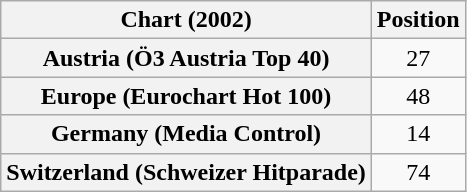<table class="wikitable sortable plainrowheaders" style="text-align:center">
<tr>
<th scope="col">Chart (2002)</th>
<th scope="col">Position</th>
</tr>
<tr>
<th scope="row">Austria (Ö3 Austria Top 40)</th>
<td>27</td>
</tr>
<tr>
<th scope="row">Europe (Eurochart Hot 100)</th>
<td>48</td>
</tr>
<tr>
<th scope="row">Germany (Media Control)</th>
<td>14</td>
</tr>
<tr>
<th scope="row">Switzerland (Schweizer Hitparade)</th>
<td>74</td>
</tr>
</table>
